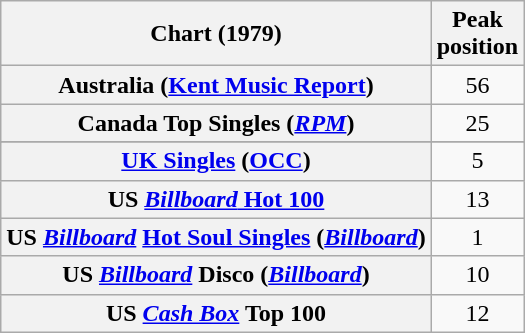<table class="wikitable sortable plainrowheaders" style="text-align:center">
<tr>
<th scope="col">Chart (1979)</th>
<th scope="col">Peak<br>position</th>
</tr>
<tr>
<th scope="row">Australia (<a href='#'>Kent Music Report</a>)</th>
<td style="text-align:center;">56</td>
</tr>
<tr>
<th scope="row">Canada Top Singles (<a href='#'><em>RPM</em></a>)</th>
<td style="text-align:center;">25</td>
</tr>
<tr>
</tr>
<tr>
<th scope="row"><a href='#'>UK Singles</a> (<a href='#'>OCC</a>)</th>
<td style="text-align:center;">5</td>
</tr>
<tr>
<th scope="row">US <a href='#'><em>Billboard</em> Hot 100</a></th>
<td style="text-align:center;">13</td>
</tr>
<tr>
<th scope="row">US <em><a href='#'>Billboard</a></em> <a href='#'>Hot Soul Singles</a> (<em><a href='#'>Billboard</a></em>)</th>
<td style="text-align:center;">1</td>
</tr>
<tr>
<th scope="row">US <em><a href='#'>Billboard</a></em> Disco (<em><a href='#'>Billboard</a></em>)</th>
<td style="text-align:center;">10</td>
</tr>
<tr>
<th scope="row">US <em><a href='#'>Cash Box</a></em> Top 100</th>
<td style="text-align:center;">12</td>
</tr>
</table>
